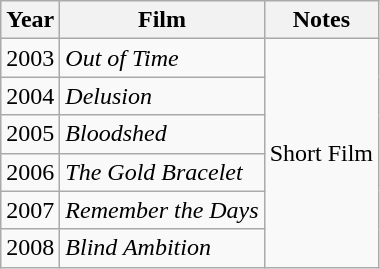<table class="wikitable sortable">
<tr>
<th>Year</th>
<th>Film</th>
<th>Notes</th>
</tr>
<tr>
<td>2003</td>
<td><em>Out of Time</em></td>
<td rowspan="6">Short Film</td>
</tr>
<tr>
<td>2004</td>
<td><em>Delusion</em></td>
</tr>
<tr>
<td>2005</td>
<td><em>Bloodshed</em></td>
</tr>
<tr>
<td>2006</td>
<td><em>The Gold Bracelet</em></td>
</tr>
<tr>
<td>2007</td>
<td><em>Remember the Days</em></td>
</tr>
<tr>
<td>2008</td>
<td><em>Blind Ambition</em></td>
</tr>
</table>
